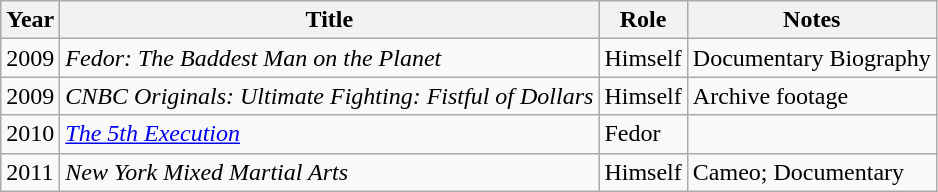<table class="wikitable sortable">
<tr>
<th>Year</th>
<th>Title</th>
<th>Role</th>
<th>Notes</th>
</tr>
<tr>
<td>2009</td>
<td><em>Fedor: The Baddest Man on the Planet</em></td>
<td>Himself</td>
<td>Documentary Biography</td>
</tr>
<tr>
<td>2009</td>
<td><em>CNBC Originals: Ultimate Fighting: Fistful of Dollars</em></td>
<td>Himself</td>
<td>Archive footage</td>
</tr>
<tr>
<td>2010</td>
<td><em><a href='#'>The 5th Execution</a></em></td>
<td>Fedor</td>
<td></td>
</tr>
<tr>
<td>2011</td>
<td><em>New York Mixed Martial Arts</em></td>
<td>Himself</td>
<td>Cameo; Documentary</td>
</tr>
</table>
